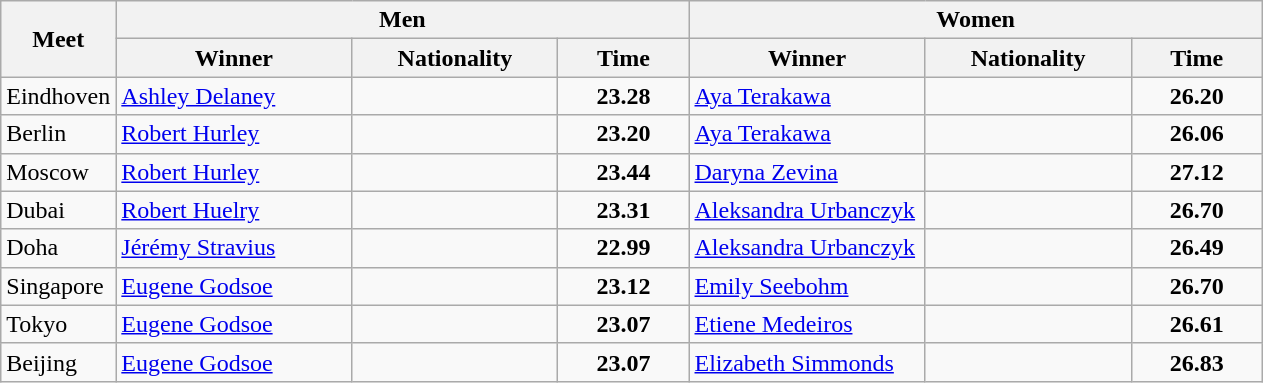<table class="wikitable">
<tr>
<th rowspan="2">Meet</th>
<th colspan="3">Men</th>
<th colspan="3">Women</th>
</tr>
<tr>
<th width=150>Winner</th>
<th width=130>Nationality</th>
<th width=80>Time</th>
<th width=150>Winner</th>
<th width=130>Nationality</th>
<th width=80>Time</th>
</tr>
<tr>
<td>Eindhoven</td>
<td><a href='#'>Ashley Delaney</a></td>
<td></td>
<td align=center><strong>23.28</strong></td>
<td><a href='#'>Aya Terakawa</a></td>
<td></td>
<td align=center><strong>26.20</strong></td>
</tr>
<tr>
<td>Berlin</td>
<td><a href='#'>Robert Hurley</a></td>
<td></td>
<td align=center><strong>23.20</strong></td>
<td><a href='#'>Aya Terakawa</a></td>
<td></td>
<td align=center><strong>26.06</strong></td>
</tr>
<tr>
<td>Moscow</td>
<td><a href='#'>Robert Hurley</a></td>
<td></td>
<td align=center><strong>23.44</strong></td>
<td><a href='#'>Daryna Zevina</a></td>
<td></td>
<td align=center><strong>27.12</strong></td>
</tr>
<tr>
<td>Dubai</td>
<td><a href='#'>Robert Huelry</a></td>
<td></td>
<td align=center><strong>23.31</strong></td>
<td><a href='#'>Aleksandra Urbanczyk</a></td>
<td></td>
<td align=center><strong>26.70</strong></td>
</tr>
<tr>
<td>Doha</td>
<td><a href='#'>Jérémy Stravius</a></td>
<td></td>
<td align=center><strong>22.99</strong></td>
<td><a href='#'>Aleksandra Urbanczyk</a></td>
<td></td>
<td align=center><strong>26.49</strong></td>
</tr>
<tr>
<td>Singapore</td>
<td><a href='#'>Eugene Godsoe</a></td>
<td></td>
<td align=center><strong>23.12</strong></td>
<td><a href='#'>Emily Seebohm</a></td>
<td></td>
<td align=center><strong>26.70</strong></td>
</tr>
<tr>
<td>Tokyo</td>
<td><a href='#'>Eugene Godsoe</a></td>
<td></td>
<td align=center><strong>23.07</strong></td>
<td><a href='#'>Etiene Medeiros</a></td>
<td></td>
<td align=center><strong>26.61</strong></td>
</tr>
<tr>
<td>Beijing</td>
<td><a href='#'>Eugene Godsoe</a></td>
<td></td>
<td align=center><strong>23.07</strong></td>
<td><a href='#'>Elizabeth Simmonds</a></td>
<td></td>
<td align=center><strong>26.83</strong></td>
</tr>
</table>
